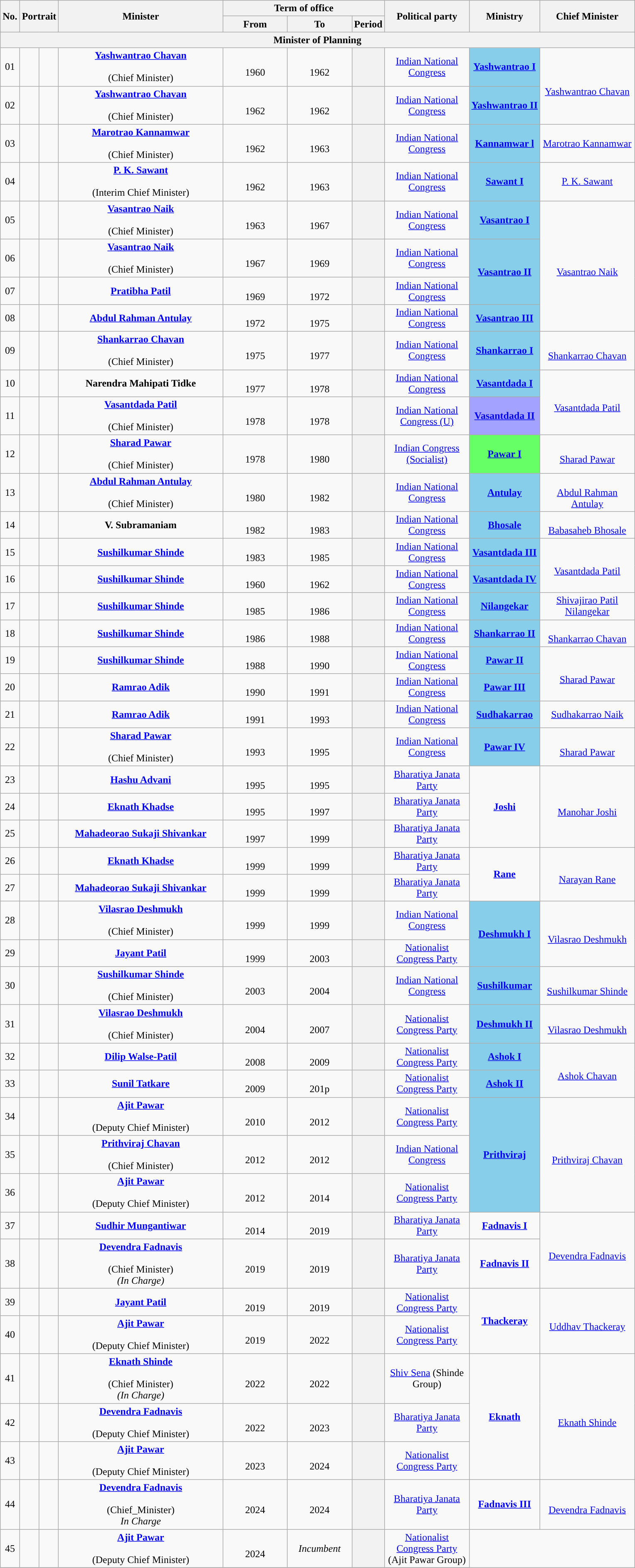<table class="wikitable" style="text-align:center">
<tr>
<th rowspan="2">No.</th>
<th rowspan="2" colspan="2">Portrait</th>
<th rowspan="2" style="width:16em">Minister<br></th>
<th colspan="3">Term of office</th>
<th rowspan="2" style="width:8em">Political party</th>
<th rowspan="2">Ministry</th>
<th rowspan="2" style="width:9em">Chief Minister</th>
</tr>
<tr>
<th style="width:6em">From</th>
<th style="width:6em">To</th>
<th>Period</th>
</tr>
<tr>
<th colspan="10">Minister of Planning</th>
</tr>
<tr>
<td>01</td>
<td style="color:inherit;background:"></td>
<td></td>
<td><strong><a href='#'>Yashwantrao Chavan</a></strong> <br> <br>(Chief Minister)</td>
<td><br>1960</td>
<td><br>1962</td>
<th></th>
<td><a href='#'>Indian National Congress</a></td>
<td bgcolor="#87CEEB"><a href='#'><strong>Yashwantrao I</strong></a></td>
<td rowspan="2"> <br><a href='#'>Yashwantrao Chavan</a></td>
</tr>
<tr>
<td>02</td>
<td style="color:inherit;background:"></td>
<td></td>
<td><strong><a href='#'>Yashwantrao Chavan</a></strong> <br>  <br>(Chief Minister)</td>
<td><br>1962</td>
<td><br>1962</td>
<th></th>
<td><a href='#'>Indian National Congress</a></td>
<td bgcolor="#87CEEB"><a href='#'><strong>Yashwantrao II</strong></a></td>
</tr>
<tr>
<td>03</td>
<td style="color:inherit;background:"></td>
<td></td>
<td><strong><a href='#'>Marotrao Kannamwar</a></strong> <br>   <br>(Chief Minister)</td>
<td><br>1962</td>
<td><br>1963</td>
<th></th>
<td><a href='#'>Indian National Congress</a></td>
<td bgcolor="#87CEEB"><a href='#'><strong>Kannamwar l</strong></a></td>
<td><a href='#'>Marotrao Kannamwar</a></td>
</tr>
<tr>
<td>04</td>
<td style="color:inherit;background:"></td>
<td></td>
<td><strong><a href='#'>P. K. Sawant</a></strong> <br>  <br>(Interim Chief Minister)</td>
<td><br>1962</td>
<td><br>1963</td>
<th></th>
<td><a href='#'>Indian National Congress</a></td>
<td bgcolor="#87CEEB"><a href='#'><strong>Sawant I</strong></a></td>
<td><a href='#'>P. K. Sawant</a></td>
</tr>
<tr>
<td>05</td>
<td style="color:inherit;background:"></td>
<td></td>
<td><strong><a href='#'>Vasantrao Naik</a></strong> <br> <br>(Chief Minister)</td>
<td><br>1963</td>
<td><br>1967</td>
<th></th>
<td><a href='#'>Indian National Congress</a></td>
<td bgcolor="#87CEEB"><a href='#'><strong>Vasantrao I</strong></a></td>
<td rowspan="4"><br><a href='#'>Vasantrao Naik</a></td>
</tr>
<tr>
<td>06</td>
<td style="color:inherit;background:"></td>
<td></td>
<td><strong><a href='#'>Vasantrao Naik</a></strong> <br> <br>(Chief Minister)</td>
<td><br>1967</td>
<td><br>1969</td>
<th></th>
<td><a href='#'>Indian National Congress</a></td>
<td rowspan="2" bgcolor="#87CEEB"><a href='#'><strong>Vasantrao II</strong></a></td>
</tr>
<tr>
<td>07</td>
<td style="color:inherit;background:"></td>
<td></td>
<td><strong><a href='#'>Pratibha Patil</a></strong> <br> </td>
<td><br>1969</td>
<td><br>1972</td>
<th></th>
<td><a href='#'>Indian National Congress</a></td>
</tr>
<tr>
<td>08</td>
<td style="color:inherit;background:"></td>
<td></td>
<td><strong><a href='#'>Abdul Rahman Antulay</a></strong> <br> </td>
<td><br>1972</td>
<td><br>1975</td>
<th></th>
<td><a href='#'>Indian National Congress</a></td>
<td bgcolor="#87CEEB"><a href='#'><strong>Vasantrao III</strong></a></td>
</tr>
<tr>
<td>09</td>
<td style="color:inherit;background:"></td>
<td></td>
<td><strong><a href='#'>Shankarrao Chavan</a></strong> <br> <br>(Chief Minister)</td>
<td><br>1975</td>
<td><br>1977</td>
<th></th>
<td><a href='#'>Indian National Congress</a></td>
<td bgcolor="#87CEEB"><a href='#'><strong>Shankarrao I</strong></a></td>
<td><br><a href='#'>Shankarrao Chavan</a></td>
</tr>
<tr>
<td>10</td>
<td style="color:inherit;background:"></td>
<td></td>
<td><strong>Narendra Mahipati Tidke</strong> <br> </td>
<td><br>1977</td>
<td><br>1978</td>
<th></th>
<td><a href='#'>Indian National Congress</a></td>
<td rowspan="1" bgcolor="#88CEEB"><a href='#'><strong>Vasantdada I</strong></a></td>
<td rowspan="2"><br><a href='#'>Vasantdada Patil</a></td>
</tr>
<tr>
<td>11</td>
<td style="color:inherit;background:"></td>
<td></td>
<td><strong><a href='#'>Vasantdada Patil</a></strong> <br> <br>(Chief Minister)</td>
<td><br>1978</td>
<td><br>1978</td>
<th></th>
<td><a href='#'>Indian National Congress (U)</a></td>
<td bgcolor="#A3A3FF"><a href='#'><strong>Vasantdada II</strong></a></td>
</tr>
<tr>
<td>12</td>
<td style="color:inherit;background:"></td>
<td></td>
<td><strong><a href='#'>Sharad Pawar</a></strong> <br> <br> (Chief Minister)</td>
<td><br>1978</td>
<td><br>1980</td>
<th></th>
<td><a href='#'>Indian Congress (Socialist)</a></td>
<td rowspan="1" bgcolor="#66FF66"><a href='#'><strong>Pawar I</strong></a></td>
<td rowspan="1"><br><a href='#'>Sharad Pawar</a></td>
</tr>
<tr>
<td>13</td>
<td style="color:inherit;background:"></td>
<td></td>
<td><strong><a href='#'>Abdul Rahman Antulay</a></strong> <br> <br>(Chief Minister)</td>
<td><br>1980</td>
<td><br>1982</td>
<th></th>
<td><a href='#'>Indian National Congress</a></td>
<td bgcolor="#87CEEB"><a href='#'><strong>Antulay</strong></a></td>
<td rowspan="1"> <br><a href='#'>Abdul Rahman Antulay</a></td>
</tr>
<tr>
<td>14</td>
<td style="color:inherit;background:"></td>
<td></td>
<td><strong>V. Subramaniam</strong> <br> </td>
<td><br>1982</td>
<td><br>1983</td>
<th></th>
<td><a href='#'>Indian National Congress</a></td>
<td bgcolor="#87CEEB"><a href='#'><strong>Bhosale</strong></a></td>
<td rowspan="1"> <br><a href='#'>Babasaheb Bhosale</a></td>
</tr>
<tr>
<td>15</td>
<td style="color:inherit;background:"></td>
<td></td>
<td><strong><a href='#'>Sushilkumar Shinde</a></strong> <br> </td>
<td><br>1983</td>
<td><br>1985</td>
<th></th>
<td><a href='#'>Indian National Congress</a></td>
<td bgcolor="#87CEEB"><a href='#'><strong>Vasantdada III</strong></a></td>
<td rowspan="2"><br><a href='#'>Vasantdada Patil</a></td>
</tr>
<tr>
<td>16</td>
<td style="color:inherit;background:"></td>
<td></td>
<td><strong><a href='#'>Sushilkumar Shinde</a></strong> <br> </td>
<td><br>1960</td>
<td><br>1962</td>
<th></th>
<td><a href='#'>Indian National Congress</a></td>
<td bgcolor="#87CEEB"><a href='#'><strong>Vasantdada IV</strong></a></td>
</tr>
<tr>
<td>17</td>
<td style="color:inherit;background:"></td>
<td></td>
<td><strong><a href='#'>Sushilkumar Shinde</a></strong> <br> </td>
<td><br>1985</td>
<td><br>1986</td>
<th></th>
<td><a href='#'>Indian National Congress</a></td>
<td bgcolor="#87CEEB"><a href='#'><strong>Nilangekar</strong></a></td>
<td><a href='#'>Shivajirao Patil Nilangekar</a></td>
</tr>
<tr>
<td>18</td>
<td style="color:inherit;background:"></td>
<td></td>
<td><strong><a href='#'>Sushilkumar Shinde</a></strong> <br> </td>
<td><br>1986</td>
<td><br>1988</td>
<th></th>
<td><a href='#'>Indian National Congress</a></td>
<td bgcolor="#87CEEB"><a href='#'><strong>Shankarrao II</strong></a></td>
<td rowspan="1"> <br><a href='#'>Shankarrao Chavan</a></td>
</tr>
<tr>
<td>19</td>
<td style="color:inherit;background:"></td>
<td></td>
<td><strong><a href='#'>Sushilkumar Shinde</a></strong> <br> </td>
<td><br>1988</td>
<td><br>1990</td>
<th></th>
<td><a href='#'>Indian National Congress</a></td>
<td bgcolor="#87CEEB"><a href='#'><strong>Pawar II</strong></a></td>
<td rowspan="2"> <br><a href='#'>Sharad Pawar</a></td>
</tr>
<tr>
<td>20</td>
<td style="color:inherit;background:"></td>
<td></td>
<td><strong><a href='#'>Ramrao Adik</a></strong> <br> </td>
<td><br>1990</td>
<td><br>1991</td>
<th></th>
<td><a href='#'>Indian National Congress</a></td>
<td bgcolor="#87CEEB"><a href='#'><strong>Pawar III</strong></a></td>
</tr>
<tr>
<td>21</td>
<td style="color:inherit;background:"></td>
<td></td>
<td><strong><a href='#'>Ramrao Adik</a></strong> <br> </td>
<td><br>1991</td>
<td><br>1993</td>
<th></th>
<td><a href='#'>Indian National Congress</a></td>
<td rowspan="1" bgcolor="#87CEEB"><a href='#'><strong>Sudhakarrao</strong></a></td>
<td rowspan="1"><a href='#'>Sudhakarrao Naik</a></td>
</tr>
<tr>
<td>22</td>
<td style="color:inherit;background:"></td>
<td></td>
<td><strong><a href='#'>Sharad Pawar</a></strong> <br> <br>(Chief Minister)</td>
<td><br>1993</td>
<td><br>1995</td>
<th></th>
<td><a href='#'>Indian National Congress</a></td>
<td bgcolor="#87CEEB"><a href='#'><strong>Pawar IV</strong></a></td>
<td> <br><a href='#'>Sharad Pawar</a></td>
</tr>
<tr>
<td>23</td>
<td style="color:inherit;background:"></td>
<td></td>
<td><strong><a href='#'>Hashu Advani</a></strong><br> </td>
<td><br>1995</td>
<td><br>1995</td>
<th></th>
<td><a href='#'>Bharatiya Janata Party</a></td>
<td rowspan="3"><a href='#'><strong>Joshi</strong></a></td>
<td rowspan="3"> <br><a href='#'>Manohar Joshi</a></td>
</tr>
<tr>
<td>24</td>
<td style="color:inherit;background:"></td>
<td></td>
<td><strong><a href='#'>Eknath Khadse</a></strong><br> </td>
<td><br>1995</td>
<td><br>1997</td>
<th></th>
<td><a href='#'>Bharatiya Janata Party</a></td>
</tr>
<tr>
<td>25</td>
<td style="color:inherit;background:"></td>
<td></td>
<td><strong><a href='#'>Mahadeorao Sukaji Shivankar</a></strong><br> </td>
<td><br>1997</td>
<td><br>1999</td>
<th></th>
<td><a href='#'>Bharatiya Janata Party</a></td>
</tr>
<tr>
<td>26</td>
<td style="color:inherit;background:"></td>
<td></td>
<td><strong><a href='#'>Eknath Khadse</a></strong><br> </td>
<td><br>1999</td>
<td><br>1999</td>
<th></th>
<td><a href='#'>Bharatiya Janata Party</a></td>
<td rowspan="2"><a href='#'><strong>Rane</strong></a></td>
<td rowspan="2"> <br><a href='#'>Narayan Rane</a></td>
</tr>
<tr>
<td>27</td>
<td style="color:inherit;background:"></td>
<td></td>
<td><strong><a href='#'>Mahadeorao Sukaji Shivankar</a></strong><br> </td>
<td><br>1999</td>
<td><br>1999</td>
<th></th>
<td><a href='#'>Bharatiya Janata Party</a></td>
</tr>
<tr>
<td>28</td>
<td style="color:inherit;background:"></td>
<td></td>
<td><strong><a href='#'>Vilasrao Deshmukh</a></strong> <br> <br>(Chief Minister)</td>
<td><br>1999</td>
<td><br>1999</td>
<th></th>
<td><a href='#'>Indian National Congress</a></td>
<td rowspan="2" bgcolor="#87CEEB"><a href='#'><strong>Deshmukh I</strong></a></td>
<td rowspan="2"> <br><a href='#'>Vilasrao Deshmukh</a></td>
</tr>
<tr>
<td>29</td>
<td style="color:inherit;background:"></td>
<td></td>
<td><strong><a href='#'>Jayant Patil</a></strong> <br> </td>
<td><br>1999</td>
<td><br>2003</td>
<th></th>
<td><a href='#'>Nationalist Congress Party</a></td>
</tr>
<tr>
<td>30</td>
<td style="color:inherit;background:"></td>
<td></td>
<td><strong><a href='#'>Sushilkumar Shinde</a></strong> <br> <br>(Chief Minister)</td>
<td><br>2003</td>
<td><br>2004</td>
<th></th>
<td><a href='#'>Indian National Congress</a></td>
<td rowspan="1" bgcolor="#87CEEB"><a href='#'><strong>Sushilkumar</strong></a></td>
<td rowspan="1"> <br><a href='#'>Sushilkumar Shinde</a></td>
</tr>
<tr>
<td>31</td>
<td style="color:inherit;background:"></td>
<td></td>
<td><strong><a href='#'>Vilasrao Deshmukh</a></strong> <br> <br>(Chief Minister)</td>
<td><br>2004</td>
<td><br>2007</td>
<th></th>
<td><a href='#'>Nationalist Congress Party</a></td>
<td bgcolor="#87CEEB"><a href='#'><strong>Deshmukh II</strong></a></td>
<td> <br><a href='#'>Vilasrao Deshmukh</a></td>
</tr>
<tr>
<td>32</td>
<td style="color:inherit;background:"></td>
<td></td>
<td><strong><a href='#'>Dilip Walse-Patil</a></strong> <br> </td>
<td><br>2008</td>
<td><br>2009</td>
<th></th>
<td><a href='#'>Nationalist Congress Party</a></td>
<td bgcolor="#87CEEB"><a href='#'><strong>Ashok I</strong></a></td>
<td rowspan="2"><br><a href='#'>Ashok Chavan</a></td>
</tr>
<tr>
<td>33</td>
<td style="color:inherit;background:"></td>
<td></td>
<td><strong><a href='#'>Sunil Tatkare</a></strong> <br> </td>
<td><br>2009</td>
<td><br>201p</td>
<th></th>
<td><a href='#'>Nationalist Congress Party</a></td>
<td bgcolor="#87CEEB"><a href='#'><strong>Ashok II</strong></a></td>
</tr>
<tr>
<td>34</td>
<td style="color:inherit;background:"></td>
<td></td>
<td><strong><a href='#'>Ajit Pawar</a></strong> <br> <br>(Deputy Chief Minister)</td>
<td><br>2010</td>
<td><br>2012</td>
<th></th>
<td><a href='#'>Nationalist Congress Party</a></td>
<td rowspan="3" bgcolor="#87CEEB"><a href='#'><strong>Prithviraj</strong></a></td>
<td rowspan="3"><br><a href='#'>Prithviraj Chavan</a></td>
</tr>
<tr>
<td>35</td>
<td style="color:inherit;background:"></td>
<td></td>
<td><strong><a href='#'>Prithviraj Chavan</a></strong><br>  <br>(Chief Minister)</td>
<td><br>2012</td>
<td><br>2012</td>
<th></th>
<td><a href='#'>Indian National Congress</a></td>
</tr>
<tr>
<td>36</td>
<td style="color:inherit;background:"></td>
<td></td>
<td><strong><a href='#'>Ajit Pawar</a></strong> <br> <br>(Deputy Chief Minister)</td>
<td><br>2012</td>
<td><br>2014</td>
<th></th>
<td><a href='#'>Nationalist Congress Party</a></td>
</tr>
<tr>
<td>37</td>
<td style="color:inherit;background:"></td>
<td></td>
<td><strong><a href='#'>Sudhir Mungantiwar</a></strong> <br> </td>
<td><br>2014</td>
<td><br>2019</td>
<th></th>
<td><a href='#'>Bharatiya Janata Party</a></td>
<td rowspan="1"><a href='#'><strong>Fadnavis I</strong></a></td>
<td rowspan="2"> <br><a href='#'>Devendra Fadnavis</a></td>
</tr>
<tr>
<td>38</td>
<td style="color:inherit;background:"></td>
<td></td>
<td><strong><a href='#'>Devendra Fadnavis</a></strong>  <br> <br>(Chief Minister) <br><em>(In Charge)</em></td>
<td><br>2019</td>
<td><br>2019</td>
<th></th>
<td><a href='#'>Bharatiya Janata Party</a></td>
<td rowspan="1"><a href='#'><strong>Fadnavis II</strong></a></td>
</tr>
<tr>
<td>39</td>
<td style="color:inherit;background:"></td>
<td></td>
<td><strong><a href='#'>Jayant Patil</a></strong> <br> </td>
<td><br>2019</td>
<td><br>2019</td>
<th></th>
<td><a href='#'>Nationalist Congress Party</a></td>
<td rowspan="2"><a href='#'><strong>Thackeray</strong></a></td>
<td rowspan="2"> <br><a href='#'>Uddhav Thackeray</a></td>
</tr>
<tr>
<td>40</td>
<td style="color:inherit;background:"></td>
<td></td>
<td><strong><a href='#'>Ajit Pawar</a></strong> <br> <br>(Deputy Chief Minister)</td>
<td><br>2019</td>
<td><br>2022</td>
<th></th>
<td><a href='#'>Nationalist Congress Party</a></td>
</tr>
<tr>
<td>41</td>
<td style="color:inherit;background:"></td>
<td></td>
<td><strong><a href='#'>Eknath Shinde</a></strong> <br> <br>(Chief Minister) <br><em>(In Charge)</em></td>
<td><br>2022</td>
<td><br>2022</td>
<th></th>
<td><a href='#'>Shiv Sena</a> (Shinde Group)</td>
<td rowspan="3"><a href='#'><strong>Eknath</strong></a></td>
<td rowspan="3"> <br><a href='#'>Eknath Shinde</a></td>
</tr>
<tr>
<td>42</td>
<td style="color:inherit;background:"></td>
<td></td>
<td><strong><a href='#'>Devendra Fadnavis</a></strong> <br> <br>(Deputy Chief Minister)</td>
<td><br>2022</td>
<td><br>2023</td>
<th></th>
<td><a href='#'>Bharatiya Janata Party</a></td>
</tr>
<tr>
<td>43</td>
<td style="color:inherit;background:"></td>
<td></td>
<td><strong><a href='#'>Ajit Pawar</a></strong> <br> <br>(Deputy Chief Minister)</td>
<td><br>2023</td>
<td><br>2024</td>
<th></th>
<td><a href='#'>Nationalist Congress Party</a></td>
</tr>
<tr>
<td>44</td>
<td style="color:inherit;background:"></td>
<td></td>
<td><strong><a href='#'>Devendra Fadnavis</a></strong>  <br> <br>(Chief_Minister) <br><em>In Charge</em></td>
<td><br>2024</td>
<td><br>2024</td>
<th></th>
<td><a href='#'>Bharatiya Janata Party</a></td>
<td rowspan="1"><a href='#'><strong>Fadnavis III</strong></a></td>
<td rowspan="1"> <br><a href='#'>Devendra Fadnavis</a></td>
</tr>
<tr>
<td>45</td>
<td></td>
<td></td>
<td><strong><a href='#'>Ajit Pawar</a></strong> <br> <br>(Deputy Chief Minister)</td>
<td><br>2024</td>
<td><em>Incumbent</em></td>
<th></th>
<td><a href='#'>Nationalist Congress Party</a> (Ajit Pawar Group)</td>
</tr>
<tr>
</tr>
</table>
